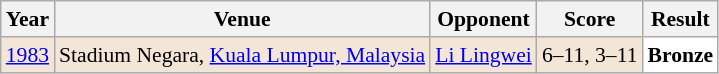<table class="sortable wikitable" style="font-size: 90%;">
<tr>
<th>Year</th>
<th>Venue</th>
<th>Opponent</th>
<th>Score</th>
<th>Result</th>
</tr>
<tr style="background:#F3E6D7">
<td align="center"><a href='#'>1983</a></td>
<td align="left">Stadium Negara, <a href='#'>Kuala Lumpur, Malaysia</a></td>
<td align="left"> <a href='#'>Li Lingwei</a></td>
<td align="left">6–11, 3–11</td>
<td style="text-align:left; background:white"> <strong>Bronze</strong></td>
</tr>
</table>
